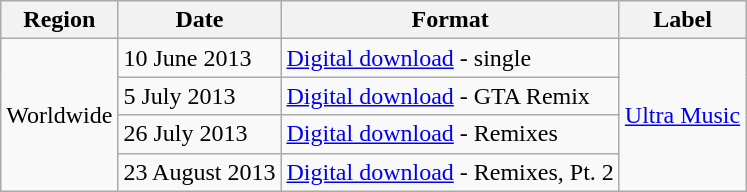<table class=wikitable>
<tr>
<th>Region</th>
<th>Date</th>
<th>Format</th>
<th>Label</th>
</tr>
<tr>
<td rowspan="4">Worldwide</td>
<td>10 June 2013</td>
<td><a href='#'>Digital download</a> - single</td>
<td rowspan="4"><a href='#'>Ultra Music</a></td>
</tr>
<tr>
<td>5 July 2013</td>
<td><a href='#'>Digital download</a> - GTA Remix</td>
</tr>
<tr>
<td>26 July 2013</td>
<td><a href='#'>Digital download</a> - Remixes</td>
</tr>
<tr>
<td>23 August 2013</td>
<td><a href='#'>Digital download</a> - Remixes, Pt. 2</td>
</tr>
</table>
